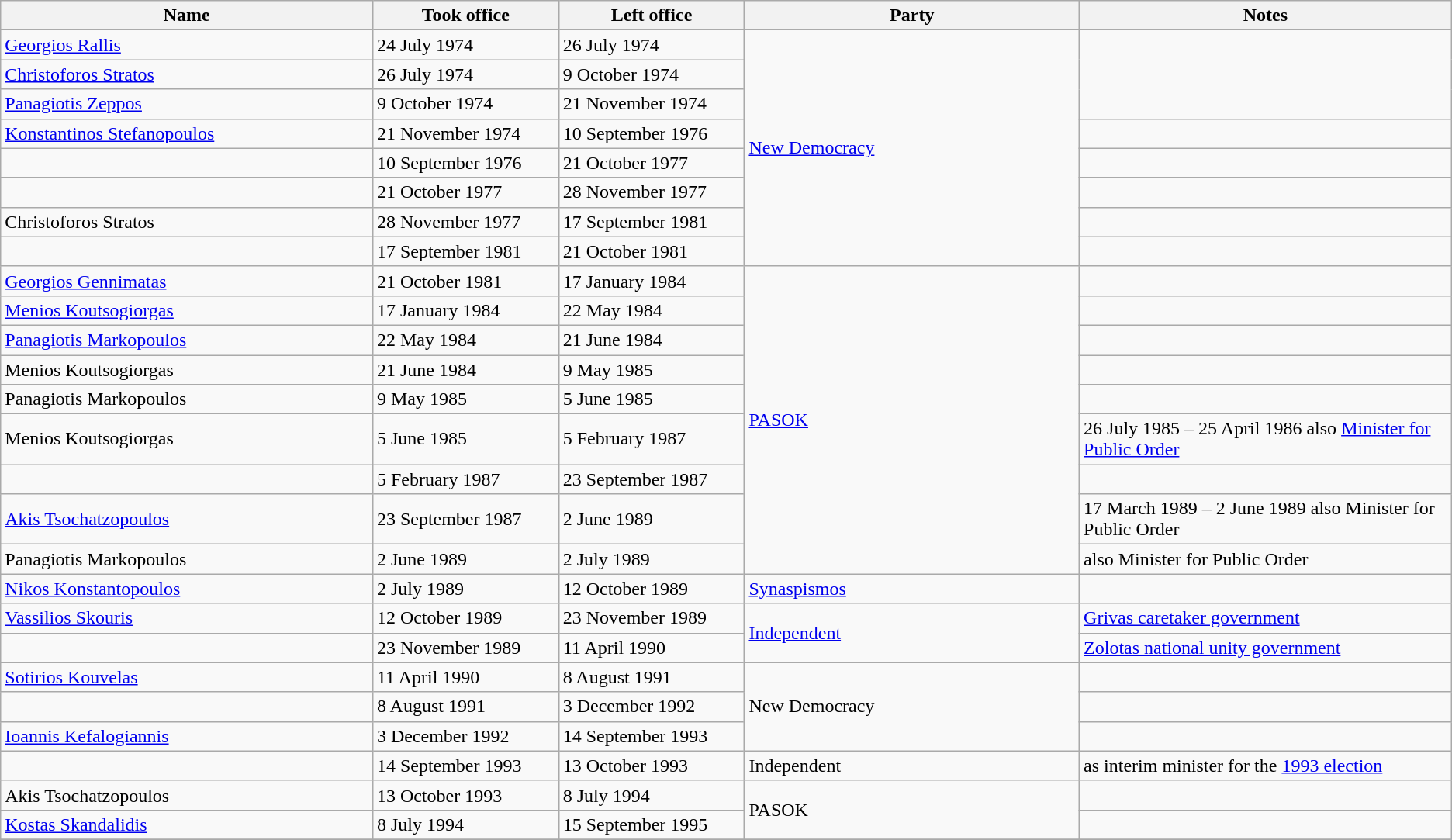<table class="wikitable">
<tr>
<th width="20%">Name</th>
<th width="10%">Took office</th>
<th width="10%">Left office</th>
<th width="18%">Party</th>
<th width="20%">Notes</th>
</tr>
<tr>
<td><a href='#'>Georgios Rallis</a></td>
<td>24 July 1974</td>
<td>26 July 1974</td>
<td rowspan=8><a href='#'>New Democracy</a></td>
<td rowspan=3></td>
</tr>
<tr>
<td><a href='#'>Christoforos Stratos</a></td>
<td>26 July 1974</td>
<td>9 October 1974</td>
</tr>
<tr>
<td><a href='#'>Panagiotis Zeppos</a></td>
<td>9 October 1974</td>
<td>21 November 1974</td>
</tr>
<tr>
<td><a href='#'>Konstantinos Stefanopoulos</a></td>
<td>21 November 1974</td>
<td>10 September 1976</td>
<td></td>
</tr>
<tr>
<td></td>
<td>10 September 1976</td>
<td>21 October 1977</td>
<td></td>
</tr>
<tr>
<td></td>
<td>21 October 1977</td>
<td>28 November 1977</td>
<td></td>
</tr>
<tr>
<td>Christoforos Stratos</td>
<td>28 November 1977</td>
<td>17 September 1981</td>
<td></td>
</tr>
<tr>
<td></td>
<td>17 September 1981</td>
<td>21 October 1981</td>
<td></td>
</tr>
<tr>
<td><a href='#'>Georgios Gennimatas</a></td>
<td>21 October 1981</td>
<td>17 January 1984</td>
<td rowspan=9><a href='#'>PASOK</a></td>
<td></td>
</tr>
<tr>
<td><a href='#'>Menios Koutsogiorgas</a></td>
<td>17 January 1984</td>
<td>22 May 1984</td>
<td></td>
</tr>
<tr>
<td><a href='#'>Panagiotis Markopoulos</a></td>
<td>22 May 1984</td>
<td>21 June 1984</td>
<td></td>
</tr>
<tr>
<td>Menios Koutsogiorgas</td>
<td>21 June 1984</td>
<td>9 May 1985</td>
<td></td>
</tr>
<tr>
<td>Panagiotis Markopoulos</td>
<td>9 May 1985</td>
<td>5 June 1985</td>
<td></td>
</tr>
<tr>
<td>Menios Koutsogiorgas</td>
<td>5 June 1985</td>
<td>5 February 1987</td>
<td>26 July 1985 – 25 April 1986 also <a href='#'>Minister for Public Order</a></td>
</tr>
<tr>
<td></td>
<td>5 February 1987</td>
<td>23 September 1987</td>
<td></td>
</tr>
<tr>
<td><a href='#'>Akis Tsochatzopoulos</a></td>
<td>23 September 1987</td>
<td>2 June 1989</td>
<td>17 March 1989 – 2 June 1989 also Minister for Public Order</td>
</tr>
<tr>
<td>Panagiotis Markopoulos</td>
<td>2 June 1989</td>
<td>2 July 1989</td>
<td>also Minister for Public Order</td>
</tr>
<tr>
<td><a href='#'>Nikos Konstantopoulos</a></td>
<td>2 July 1989</td>
<td>12 October 1989</td>
<td><a href='#'>Synaspismos</a></td>
<td></td>
</tr>
<tr>
<td><a href='#'>Vassilios Skouris</a></td>
<td>12 October 1989</td>
<td>23 November 1989</td>
<td rowspan=2><a href='#'>Independent</a></td>
<td><a href='#'>Grivas caretaker government</a></td>
</tr>
<tr>
<td></td>
<td>23 November 1989</td>
<td>11 April 1990</td>
<td><a href='#'>Zolotas national unity government</a></td>
</tr>
<tr>
<td><a href='#'>Sotirios Kouvelas</a></td>
<td>11 April 1990</td>
<td>8 August 1991</td>
<td rowspan=3>New Democracy</td>
<td></td>
</tr>
<tr>
<td></td>
<td>8 August 1991</td>
<td>3 December 1992</td>
<td></td>
</tr>
<tr>
<td><a href='#'>Ioannis Kefalogiannis</a></td>
<td>3 December 1992</td>
<td>14 September 1993</td>
<td></td>
</tr>
<tr>
<td></td>
<td>14 September 1993</td>
<td>13 October 1993</td>
<td>Independent</td>
<td>as interim minister for the <a href='#'>1993 election</a></td>
</tr>
<tr>
<td>Akis Tsochatzopoulos</td>
<td>13 October 1993</td>
<td>8 July 1994</td>
<td rowspan=2>PASOK</td>
<td></td>
</tr>
<tr>
<td><a href='#'>Kostas Skandalidis</a></td>
<td>8 July 1994</td>
<td>15 September 1995</td>
<td></td>
</tr>
<tr>
</tr>
</table>
